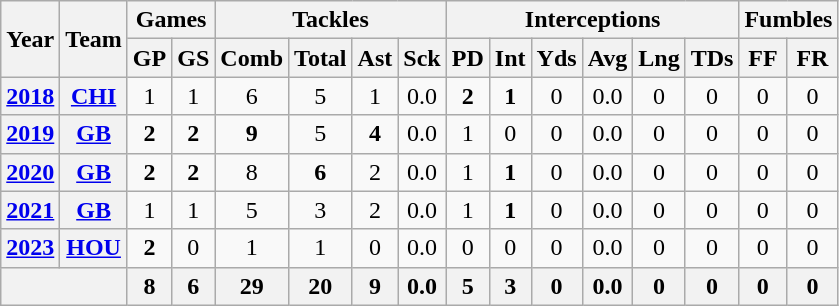<table class="wikitable" style="text-align: center;">
<tr>
<th rowspan="2">Year</th>
<th rowspan="2">Team</th>
<th colspan="2">Games</th>
<th colspan="4">Tackles</th>
<th colspan="6">Interceptions</th>
<th colspan="2">Fumbles</th>
</tr>
<tr>
<th>GP</th>
<th>GS</th>
<th>Comb</th>
<th>Total</th>
<th>Ast</th>
<th>Sck</th>
<th>PD</th>
<th>Int</th>
<th>Yds</th>
<th>Avg</th>
<th>Lng</th>
<th>TDs</th>
<th>FF</th>
<th>FR</th>
</tr>
<tr>
<th><a href='#'>2018</a></th>
<th><a href='#'>CHI</a></th>
<td>1</td>
<td>1</td>
<td>6</td>
<td>5</td>
<td>1</td>
<td>0.0</td>
<td><strong>2</strong></td>
<td><strong>1</strong></td>
<td>0</td>
<td>0.0</td>
<td>0</td>
<td>0</td>
<td>0</td>
<td>0</td>
</tr>
<tr>
<th><a href='#'>2019</a></th>
<th><a href='#'>GB</a></th>
<td><strong>2</strong></td>
<td><strong>2</strong></td>
<td><strong>9</strong></td>
<td>5</td>
<td><strong>4</strong></td>
<td>0.0</td>
<td>1</td>
<td>0</td>
<td>0</td>
<td>0.0</td>
<td>0</td>
<td>0</td>
<td>0</td>
<td>0</td>
</tr>
<tr>
<th><a href='#'>2020</a></th>
<th><a href='#'>GB</a></th>
<td><strong>2</strong></td>
<td><strong>2</strong></td>
<td>8</td>
<td><strong>6</strong></td>
<td>2</td>
<td>0.0</td>
<td>1</td>
<td><strong>1</strong></td>
<td>0</td>
<td>0.0</td>
<td>0</td>
<td>0</td>
<td>0</td>
<td>0</td>
</tr>
<tr>
<th><a href='#'>2021</a></th>
<th><a href='#'>GB</a></th>
<td>1</td>
<td>1</td>
<td>5</td>
<td>3</td>
<td>2</td>
<td>0.0</td>
<td>1</td>
<td><strong>1</strong></td>
<td>0</td>
<td>0.0</td>
<td>0</td>
<td>0</td>
<td>0</td>
<td>0</td>
</tr>
<tr>
<th><a href='#'>2023</a></th>
<th><a href='#'>HOU</a></th>
<td><strong>2</strong></td>
<td>0</td>
<td>1</td>
<td>1</td>
<td>0</td>
<td>0.0</td>
<td>0</td>
<td>0</td>
<td>0</td>
<td>0.0</td>
<td>0</td>
<td>0</td>
<td>0</td>
<td>0</td>
</tr>
<tr>
<th colspan="2"></th>
<th>8</th>
<th>6</th>
<th>29</th>
<th>20</th>
<th>9</th>
<th>0.0</th>
<th>5</th>
<th>3</th>
<th>0</th>
<th>0.0</th>
<th>0</th>
<th>0</th>
<th>0</th>
<th>0</th>
</tr>
</table>
